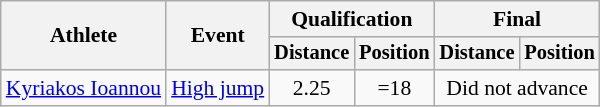<table class=wikitable style="font-size:90%">
<tr>
<th rowspan="2">Athlete</th>
<th rowspan="2">Event</th>
<th colspan="2">Qualification</th>
<th colspan="2">Final</th>
</tr>
<tr style="font-size:95%">
<th>Distance</th>
<th>Position</th>
<th>Distance</th>
<th>Position</th>
</tr>
<tr align=center>
<td align=left><a href='#'>Kyriakos Ioannou</a></td>
<td align=left><a href='#'>High jump</a></td>
<td>2.25</td>
<td>=18</td>
<td colspan=2>Did not advance</td>
</tr>
</table>
